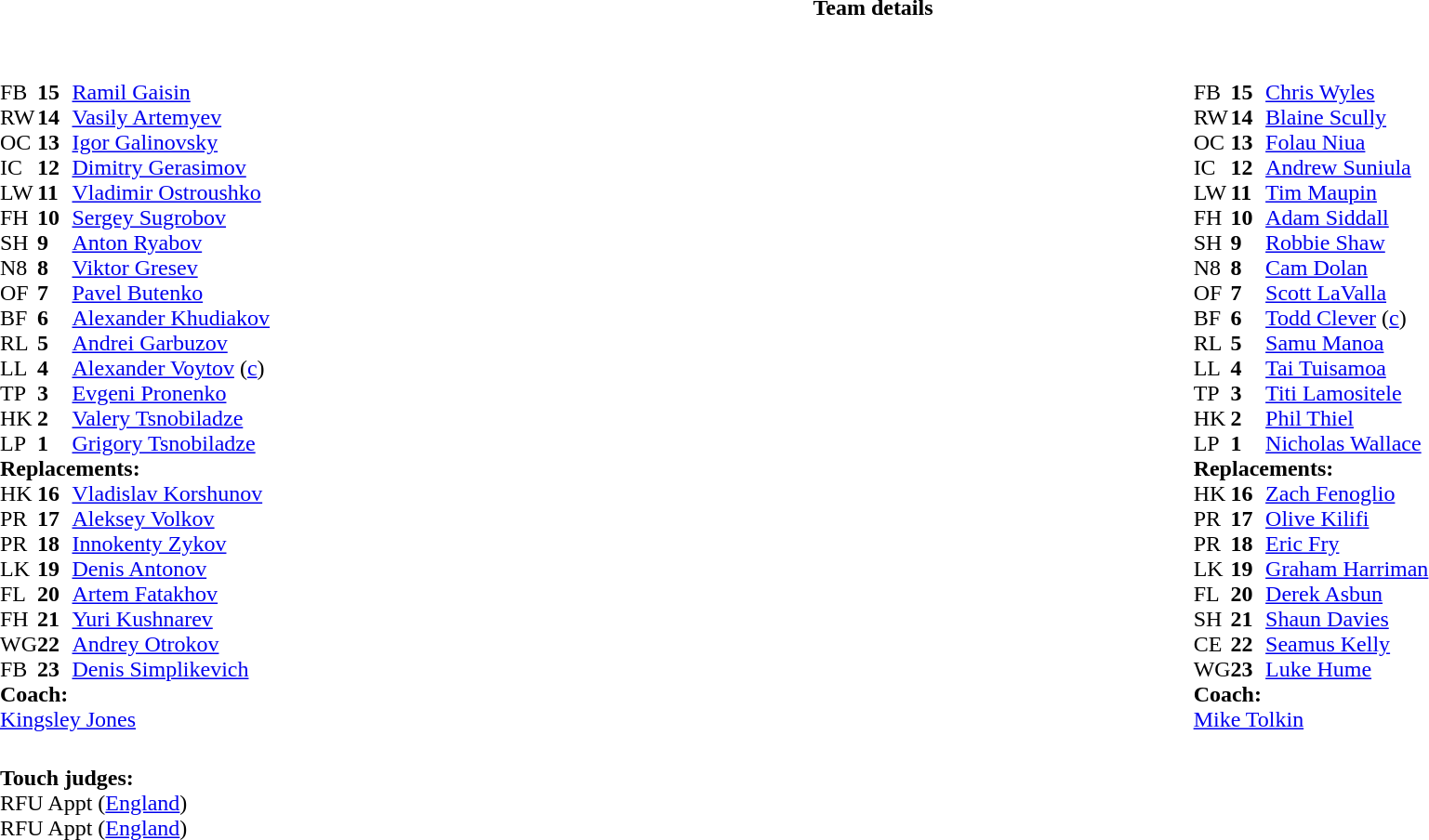<table border="0" width="100%" class="collapsible collapsed">
<tr>
<th>Team details</th>
</tr>
<tr>
<td><br><table width="100%">
<tr>
<td valign="top" width="50%"><br><table style="font-size: 100%" cellspacing="0" cellpadding="0">
<tr>
<th width="25"></th>
<th width="25"></th>
</tr>
<tr>
<td>FB</td>
<td><strong>15</strong></td>
<td><a href='#'>Ramil Gaisin</a></td>
</tr>
<tr>
<td>RW</td>
<td><strong>14</strong></td>
<td><a href='#'>Vasily Artemyev</a></td>
</tr>
<tr>
<td>OC</td>
<td><strong>13</strong></td>
<td><a href='#'>Igor Galinovsky</a></td>
</tr>
<tr>
<td>IC</td>
<td><strong>12</strong></td>
<td><a href='#'>Dimitry Gerasimov</a></td>
</tr>
<tr>
<td>LW</td>
<td><strong>11</strong></td>
<td><a href='#'>Vladimir Ostroushko</a></td>
</tr>
<tr>
<td>FH</td>
<td><strong>10</strong></td>
<td><a href='#'>Sergey Sugrobov</a></td>
</tr>
<tr>
<td>SH</td>
<td><strong>9</strong></td>
<td><a href='#'>Anton Ryabov</a></td>
</tr>
<tr>
<td>N8</td>
<td><strong>8</strong></td>
<td><a href='#'>Viktor Gresev</a></td>
</tr>
<tr>
<td>OF</td>
<td><strong>7</strong></td>
<td><a href='#'>Pavel Butenko</a></td>
</tr>
<tr>
<td>BF</td>
<td><strong>6</strong></td>
<td><a href='#'>Alexander Khudiakov</a></td>
</tr>
<tr>
<td>RL</td>
<td><strong>5</strong></td>
<td><a href='#'>Andrei Garbuzov</a></td>
</tr>
<tr>
<td>LL</td>
<td><strong>4</strong></td>
<td><a href='#'>Alexander Voytov</a> (<a href='#'>c</a>)</td>
</tr>
<tr>
<td>TP</td>
<td><strong>3</strong></td>
<td><a href='#'>Evgeni Pronenko</a></td>
</tr>
<tr>
<td>HK</td>
<td><strong>2</strong></td>
<td><a href='#'>Valery Tsnobiladze</a></td>
</tr>
<tr>
<td>LP</td>
<td><strong>1</strong></td>
<td><a href='#'>Grigory Tsnobiladze</a></td>
</tr>
<tr>
<td colspan=3><strong>Replacements:</strong></td>
</tr>
<tr>
<td>HK</td>
<td><strong>16</strong></td>
<td><a href='#'>Vladislav Korshunov</a></td>
</tr>
<tr>
<td>PR</td>
<td><strong>17</strong></td>
<td><a href='#'>Aleksey Volkov</a></td>
</tr>
<tr>
<td>PR</td>
<td><strong>18</strong></td>
<td><a href='#'>Innokenty Zykov</a></td>
</tr>
<tr>
<td>LK</td>
<td><strong>19</strong></td>
<td><a href='#'>Denis Antonov</a></td>
</tr>
<tr>
<td>FL</td>
<td><strong>20</strong></td>
<td><a href='#'>Artem Fatakhov</a></td>
</tr>
<tr>
<td>FH</td>
<td><strong>21</strong></td>
<td><a href='#'>Yuri Kushnarev</a></td>
</tr>
<tr>
<td>WG</td>
<td><strong>22</strong></td>
<td><a href='#'>Andrey Otrokov</a></td>
</tr>
<tr>
<td>FB</td>
<td><strong>23</strong></td>
<td><a href='#'>Denis Simplikevich</a></td>
</tr>
<tr>
<td colspan=3><strong>Coach:</strong></td>
</tr>
<tr>
<td colspan="4"> <a href='#'>Kingsley Jones</a></td>
</tr>
</table>
</td>
<td valign="top" width="50%"><br><table style="font-size: 100%" cellspacing="0" cellpadding="0" align="center">
<tr>
<th width="25"></th>
<th width="25"></th>
</tr>
<tr>
<td>FB</td>
<td><strong>15</strong></td>
<td><a href='#'>Chris Wyles</a></td>
</tr>
<tr>
<td>RW</td>
<td><strong>14</strong></td>
<td><a href='#'>Blaine Scully</a></td>
</tr>
<tr>
<td>OC</td>
<td><strong>13</strong></td>
<td><a href='#'>Folau Niua</a></td>
</tr>
<tr>
<td>IC</td>
<td><strong>12</strong></td>
<td><a href='#'>Andrew Suniula</a></td>
</tr>
<tr>
<td>LW</td>
<td><strong>11</strong></td>
<td><a href='#'>Tim Maupin</a></td>
</tr>
<tr>
<td>FH</td>
<td><strong>10</strong></td>
<td><a href='#'>Adam Siddall</a></td>
</tr>
<tr>
<td>SH</td>
<td><strong>9</strong></td>
<td><a href='#'>Robbie Shaw</a></td>
</tr>
<tr>
<td>N8</td>
<td><strong>8</strong></td>
<td><a href='#'>Cam Dolan</a></td>
</tr>
<tr>
<td>OF</td>
<td><strong>7</strong></td>
<td><a href='#'>Scott LaValla</a></td>
</tr>
<tr>
<td>BF</td>
<td><strong>6</strong></td>
<td><a href='#'>Todd Clever</a> (<a href='#'>c</a>)</td>
</tr>
<tr>
<td>RL</td>
<td><strong>5</strong></td>
<td><a href='#'>Samu Manoa</a></td>
</tr>
<tr>
<td>LL</td>
<td><strong>4</strong></td>
<td><a href='#'>Tai Tuisamoa</a></td>
</tr>
<tr>
<td>TP</td>
<td><strong>3</strong></td>
<td><a href='#'>Titi Lamositele</a></td>
</tr>
<tr>
<td>HK</td>
<td><strong>2</strong></td>
<td><a href='#'>Phil Thiel</a></td>
</tr>
<tr>
<td>LP</td>
<td><strong>1</strong></td>
<td><a href='#'>Nicholas Wallace</a></td>
</tr>
<tr>
<td colspan=3><strong>Replacements:</strong></td>
</tr>
<tr>
<td>HK</td>
<td><strong>16</strong></td>
<td><a href='#'>Zach Fenoglio</a></td>
</tr>
<tr>
<td>PR</td>
<td><strong>17</strong></td>
<td><a href='#'>Olive Kilifi</a></td>
</tr>
<tr>
<td>PR</td>
<td><strong>18</strong></td>
<td><a href='#'>Eric Fry</a></td>
</tr>
<tr>
<td>LK</td>
<td><strong>19</strong></td>
<td><a href='#'>Graham Harriman</a></td>
</tr>
<tr>
<td>FL</td>
<td><strong>20</strong></td>
<td><a href='#'>Derek Asbun</a></td>
</tr>
<tr>
<td>SH</td>
<td><strong>21</strong></td>
<td><a href='#'>Shaun Davies</a></td>
</tr>
<tr>
<td>CE</td>
<td><strong>22</strong></td>
<td><a href='#'>Seamus Kelly</a></td>
</tr>
<tr>
<td>WG</td>
<td><strong>23</strong></td>
<td><a href='#'>Luke Hume</a></td>
</tr>
<tr>
<td colspan=3><strong>Coach:</strong></td>
</tr>
<tr>
<td colspan="4"> <a href='#'>Mike Tolkin</a></td>
</tr>
</table>
</td>
</tr>
</table>
<table width=100% style="font-size: 100%">
<tr>
<td><br><strong>Touch judges:</strong>
<br>RFU Appt (<a href='#'>England</a>)
<br>RFU Appt (<a href='#'>England</a>)</td>
</tr>
</table>
</td>
</tr>
</table>
